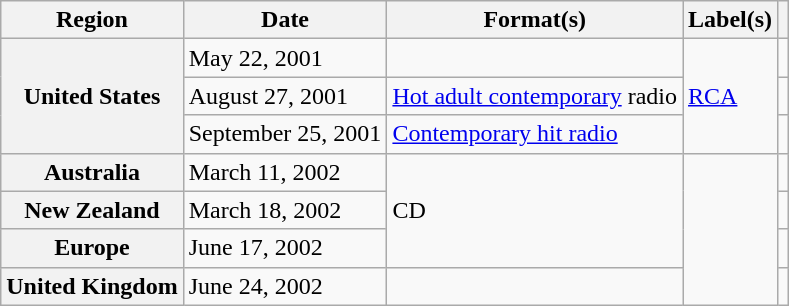<table class="wikitable plainrowheaders">
<tr>
<th scope="col">Region</th>
<th scope="col">Date</th>
<th scope="col">Format(s)</th>
<th scope="col">Label(s)</th>
<th scope="col"></th>
</tr>
<tr>
<th scope="row" rowspan="3">United States</th>
<td>May 22, 2001</td>
<td></td>
<td rowspan="3"><a href='#'>RCA</a></td>
<td></td>
</tr>
<tr>
<td>August 27, 2001</td>
<td><a href='#'>Hot adult contemporary</a> radio</td>
<td></td>
</tr>
<tr>
<td>September 25, 2001</td>
<td><a href='#'>Contemporary hit radio</a></td>
<td></td>
</tr>
<tr>
<th scope="row">Australia</th>
<td>March 11, 2002</td>
<td rowspan="3">CD</td>
<td rowspan="4"></td>
<td></td>
</tr>
<tr>
<th scope="row">New Zealand</th>
<td>March 18, 2002</td>
<td></td>
</tr>
<tr>
<th scope="row">Europe</th>
<td>June 17, 2002</td>
<td></td>
</tr>
<tr>
<th scope="row">United Kingdom</th>
<td>June 24, 2002</td>
<td></td>
<td></td>
</tr>
</table>
